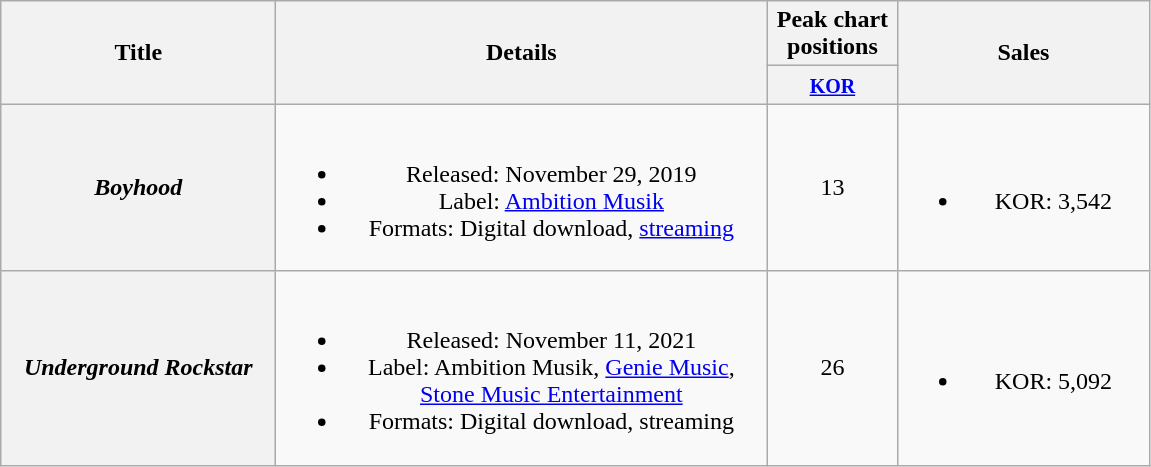<table class="wikitable plainrowheaders" style="text-align:center;">
<tr>
<th scope="col" rowspan="2" style="width:11em;">Title</th>
<th scope="col" rowspan="2" style="width:20em;">Details</th>
<th scope="col" style="width:5em;">Peak chart positions</th>
<th scope="col" rowspan="2" style="width:10em;">Sales</th>
</tr>
<tr>
<th><small><a href='#'>KOR</a></small><br></th>
</tr>
<tr>
<th scope="row"><em>Boyhood</em></th>
<td><br><ul><li>Released: November 29, 2019</li><li>Label: <a href='#'>Ambition Musik</a></li><li>Formats: Digital download, <a href='#'>streaming</a></li></ul></td>
<td>13</td>
<td><br><ul><li>KOR: 3,542</li></ul></td>
</tr>
<tr>
<th scope="row"><em>Underground Rockstar</em></th>
<td><br><ul><li>Released: November 11, 2021</li><li>Label: Ambition Musik, <a href='#'>Genie Music</a>, <a href='#'>Stone Music Entertainment</a></li><li>Formats: Digital download, streaming</li></ul></td>
<td>26</td>
<td><br><ul><li>KOR: 5,092</li></ul></td>
</tr>
</table>
